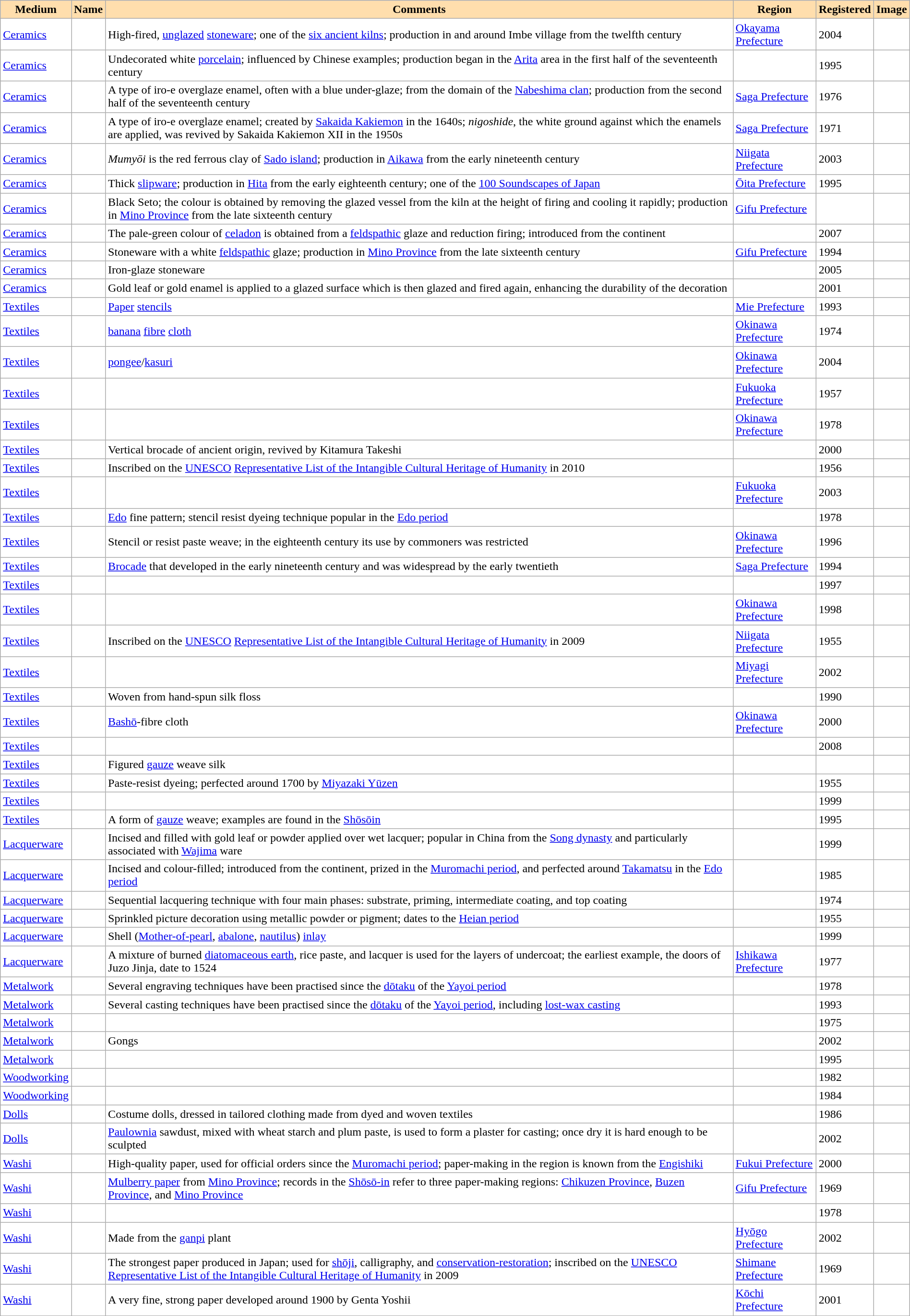<table class="wikitable sortable"  width="100%" style="background:#ffffff;">
<tr>
<th align="left" style="background:#ffdead;">Medium</th>
<th align="left" style="background:#ffdead;">Name</th>
<th align="left" style="background:#ffdead;">Comments</th>
<th align="left" style="background:#ffdead;">Region</th>
<th style="background:#ffdead;">Registered</th>
<th align="left" style="background:#ffdead;" class="unsortable">Image</th>
</tr>
<tr>
<td><a href='#'>Ceramics</a></td>
<td></td>
<td>High-fired, <a href='#'>unglazed</a> <a href='#'>stoneware</a>; one of the <a href='#'>six ancient kilns</a>; production in and around Imbe village from the twelfth century</td>
<td><a href='#'>Okayama Prefecture</a></td>
<td>2004</td>
<td></td>
</tr>
<tr>
<td><a href='#'>Ceramics</a></td>
<td></td>
<td>Undecorated white <a href='#'>porcelain</a>; influenced by Chinese examples; production began in the <a href='#'>Arita</a> area in the first half of the seventeenth century</td>
<td></td>
<td>1995</td>
<td></td>
</tr>
<tr>
<td><a href='#'>Ceramics</a></td>
<td></td>
<td>A type of iro-e overglaze enamel, often with a blue under-glaze; from the domain of the <a href='#'>Nabeshima clan</a>; production from the second half of the seventeenth century</td>
<td><a href='#'>Saga Prefecture</a></td>
<td>1976</td>
<td></td>
</tr>
<tr>
<td><a href='#'>Ceramics</a></td>
<td></td>
<td>A type of iro-e overglaze enamel; created by <a href='#'>Sakaida Kakiemon</a> in the 1640s; <em>nigoshide</em>, the white ground against which the enamels are applied, was revived by Sakaida Kakiemon XII in the 1950s</td>
<td><a href='#'>Saga Prefecture</a></td>
<td>1971</td>
<td></td>
</tr>
<tr>
<td><a href='#'>Ceramics</a></td>
<td></td>
<td><em>Mumyōi</em> is the red ferrous clay of <a href='#'>Sado island</a>; production in <a href='#'>Aikawa</a> from the early nineteenth century</td>
<td><a href='#'>Niigata Prefecture</a></td>
<td>2003</td>
<td></td>
</tr>
<tr>
<td><a href='#'>Ceramics</a></td>
<td></td>
<td>Thick <a href='#'>slipware</a>; production in <a href='#'>Hita</a> from the early eighteenth century; one of the <a href='#'>100 Soundscapes of Japan</a></td>
<td><a href='#'>Ōita Prefecture</a></td>
<td>1995</td>
<td></td>
</tr>
<tr>
<td><a href='#'>Ceramics</a></td>
<td></td>
<td>Black Seto; the colour is obtained by removing the glazed vessel from the kiln at the height of firing and cooling it rapidly; production in <a href='#'>Mino Province</a> from the late sixteenth century</td>
<td><a href='#'>Gifu Prefecture</a></td>
<td></td>
<td></td>
</tr>
<tr>
<td><a href='#'>Ceramics</a></td>
<td></td>
<td>The pale-green colour of <a href='#'>celadon</a> is obtained from a <a href='#'>feldspathic</a> glaze and reduction firing; introduced from the continent</td>
<td></td>
<td>2007</td>
<td></td>
</tr>
<tr>
<td><a href='#'>Ceramics</a></td>
<td></td>
<td>Stoneware with a white <a href='#'>feldspathic</a> glaze; production in <a href='#'>Mino Province</a> from the late sixteenth century</td>
<td><a href='#'>Gifu Prefecture</a></td>
<td>1994</td>
<td></td>
</tr>
<tr>
<td><a href='#'>Ceramics</a></td>
<td></td>
<td>Iron-glaze stoneware</td>
<td></td>
<td>2005</td>
<td></td>
</tr>
<tr>
<td><a href='#'>Ceramics</a></td>
<td></td>
<td>Gold leaf or gold enamel is applied to a glazed surface which is then glazed and fired again, enhancing the durability of the decoration</td>
<td></td>
<td>2001</td>
<td></td>
</tr>
<tr>
<td><a href='#'>Textiles</a></td>
<td></td>
<td><a href='#'>Paper</a> <a href='#'>stencils</a></td>
<td><a href='#'>Mie Prefecture</a></td>
<td>1993</td>
<td></td>
</tr>
<tr>
<td><a href='#'>Textiles</a></td>
<td></td>
<td><a href='#'>banana</a> <a href='#'>fibre</a> <a href='#'>cloth</a></td>
<td><a href='#'>Okinawa Prefecture</a></td>
<td>1974</td>
<td></td>
</tr>
<tr>
<td><a href='#'>Textiles</a></td>
<td></td>
<td><a href='#'>pongee</a>/<a href='#'>kasuri</a></td>
<td><a href='#'>Okinawa Prefecture</a></td>
<td>2004</td>
<td></td>
</tr>
<tr>
<td><a href='#'>Textiles</a></td>
<td></td>
<td></td>
<td><a href='#'>Fukuoka Prefecture</a></td>
<td>1957</td>
<td></td>
</tr>
<tr>
<td><a href='#'>Textiles</a></td>
<td></td>
<td></td>
<td><a href='#'>Okinawa Prefecture</a></td>
<td>1978</td>
<td></td>
</tr>
<tr>
<td><a href='#'>Textiles</a></td>
<td></td>
<td>Vertical brocade of ancient origin, revived by Kitamura Takeshi</td>
<td></td>
<td>2000</td>
<td></td>
</tr>
<tr>
<td><a href='#'>Textiles</a></td>
<td></td>
<td>Inscribed on the <a href='#'>UNESCO</a> <a href='#'>Representative List of the Intangible Cultural Heritage of Humanity</a> in 2010</td>
<td></td>
<td>1956</td>
<td></td>
</tr>
<tr>
<td><a href='#'>Textiles</a></td>
<td></td>
<td></td>
<td><a href='#'>Fukuoka Prefecture</a></td>
<td>2003</td>
<td></td>
</tr>
<tr>
<td><a href='#'>Textiles</a></td>
<td></td>
<td><a href='#'>Edo</a> fine pattern; stencil resist dyeing technique popular in the <a href='#'>Edo period</a></td>
<td></td>
<td>1978</td>
<td></td>
</tr>
<tr>
<td><a href='#'>Textiles</a></td>
<td></td>
<td>Stencil or resist paste weave; in the eighteenth century its use by commoners was restricted</td>
<td><a href='#'>Okinawa Prefecture</a></td>
<td>1996</td>
<td></td>
</tr>
<tr>
<td><a href='#'>Textiles</a></td>
<td></td>
<td><a href='#'>Brocade</a> that developed in the early nineteenth century and was widespread by the early twentieth</td>
<td><a href='#'>Saga Prefecture</a></td>
<td>1994</td>
<td></td>
</tr>
<tr>
<td><a href='#'>Textiles</a></td>
<td></td>
<td></td>
<td></td>
<td>1997</td>
<td></td>
</tr>
<tr>
<td><a href='#'>Textiles</a></td>
<td></td>
<td></td>
<td><a href='#'>Okinawa Prefecture</a></td>
<td>1998</td>
<td></td>
</tr>
<tr>
<td><a href='#'>Textiles</a></td>
<td></td>
<td>Inscribed on the <a href='#'>UNESCO</a> <a href='#'>Representative List of the Intangible Cultural Heritage of Humanity</a> in 2009</td>
<td><a href='#'>Niigata Prefecture</a></td>
<td>1955</td>
<td></td>
</tr>
<tr>
<td><a href='#'>Textiles</a></td>
<td></td>
<td></td>
<td><a href='#'>Miyagi Prefecture</a></td>
<td>2002</td>
<td></td>
</tr>
<tr>
<td><a href='#'>Textiles</a></td>
<td></td>
<td>Woven from hand-spun silk floss</td>
<td></td>
<td>1990</td>
<td></td>
</tr>
<tr>
<td><a href='#'>Textiles</a></td>
<td></td>
<td><a href='#'>Bashō</a>-fibre cloth</td>
<td><a href='#'>Okinawa Prefecture</a></td>
<td>2000</td>
<td></td>
</tr>
<tr>
<td><a href='#'>Textiles</a></td>
<td></td>
<td></td>
<td></td>
<td>2008</td>
<td></td>
</tr>
<tr>
<td><a href='#'>Textiles</a></td>
<td></td>
<td>Figured <a href='#'>gauze</a> weave silk</td>
<td></td>
<td></td>
<td></td>
</tr>
<tr>
<td><a href='#'>Textiles</a></td>
<td></td>
<td>Paste-resist dyeing; perfected around 1700 by <a href='#'>Miyazaki Yūzen</a></td>
<td></td>
<td>1955</td>
<td></td>
</tr>
<tr>
<td><a href='#'>Textiles</a></td>
<td></td>
<td></td>
<td></td>
<td>1999</td>
<td></td>
</tr>
<tr>
<td><a href='#'>Textiles</a></td>
<td></td>
<td>A form of <a href='#'>gauze</a> weave; examples are found in the <a href='#'>Shōsōin</a></td>
<td></td>
<td>1995</td>
<td></td>
</tr>
<tr>
<td><a href='#'>Lacquerware</a></td>
<td></td>
<td>Incised and filled with gold leaf or powder applied over wet lacquer; popular in China from the <a href='#'>Song dynasty</a> and particularly associated with <a href='#'>Wajima</a> ware</td>
<td></td>
<td>1999</td>
<td></td>
</tr>
<tr>
<td><a href='#'>Lacquerware</a></td>
<td></td>
<td>Incised and colour-filled; introduced from the continent, prized in the <a href='#'>Muromachi period</a>, and perfected around <a href='#'>Takamatsu</a> in the <a href='#'>Edo period</a></td>
<td></td>
<td>1985</td>
<td></td>
</tr>
<tr>
<td><a href='#'>Lacquerware</a></td>
<td></td>
<td>Sequential lacquering technique with four main phases: substrate, priming, intermediate coating, and top coating</td>
<td></td>
<td>1974</td>
<td></td>
</tr>
<tr>
<td><a href='#'>Lacquerware</a></td>
<td></td>
<td>Sprinkled picture decoration using metallic powder or pigment; dates to the <a href='#'>Heian period</a></td>
<td></td>
<td>1955</td>
<td></td>
</tr>
<tr>
<td><a href='#'>Lacquerware</a></td>
<td></td>
<td>Shell (<a href='#'>Mother-of-pearl</a>, <a href='#'>abalone</a>, <a href='#'>nautilus</a>) <a href='#'>inlay</a></td>
<td></td>
<td>1999</td>
<td></td>
</tr>
<tr>
<td><a href='#'>Lacquerware</a></td>
<td></td>
<td>A mixture of burned <a href='#'>diatomaceous earth</a>, rice paste, and lacquer is used for the layers of undercoat; the earliest example, the doors of Juzo Jinja, date to 1524</td>
<td><a href='#'>Ishikawa Prefecture</a></td>
<td>1977</td>
<td></td>
</tr>
<tr>
<td><a href='#'>Metalwork</a></td>
<td></td>
<td>Several engraving techniques have been practised since the <a href='#'>dōtaku</a> of the <a href='#'>Yayoi period</a></td>
<td></td>
<td>1978</td>
<td></td>
</tr>
<tr>
<td><a href='#'>Metalwork</a></td>
<td></td>
<td>Several casting techniques have been practised since the <a href='#'>dōtaku</a> of the <a href='#'>Yayoi period</a>, including <a href='#'>lost-wax casting</a></td>
<td></td>
<td>1993</td>
<td></td>
</tr>
<tr>
<td><a href='#'>Metalwork</a></td>
<td></td>
<td></td>
<td></td>
<td>1975</td>
<td></td>
</tr>
<tr>
<td><a href='#'>Metalwork</a></td>
<td></td>
<td>Gongs</td>
<td></td>
<td>2002</td>
<td></td>
</tr>
<tr>
<td><a href='#'>Metalwork</a></td>
<td></td>
<td></td>
<td></td>
<td>1995</td>
<td></td>
</tr>
<tr>
<td><a href='#'>Woodworking</a></td>
<td></td>
<td></td>
<td></td>
<td>1982</td>
<td></td>
</tr>
<tr>
<td><a href='#'>Woodworking</a></td>
<td></td>
<td></td>
<td></td>
<td>1984</td>
<td></td>
</tr>
<tr>
<td><a href='#'>Dolls</a></td>
<td></td>
<td>Costume dolls, dressed in tailored clothing made from dyed and woven textiles</td>
<td></td>
<td>1986</td>
<td></td>
</tr>
<tr>
<td><a href='#'>Dolls</a></td>
<td></td>
<td><a href='#'>Paulownia</a> sawdust, mixed with wheat starch and plum paste, is used to form a plaster for casting; once dry it is hard enough to be sculpted</td>
<td></td>
<td>2002</td>
<td></td>
</tr>
<tr>
<td><a href='#'>Washi</a></td>
<td></td>
<td>High-quality paper, used for official orders since the <a href='#'>Muromachi period</a>; paper-making in the region is known from the <a href='#'>Engishiki</a></td>
<td><a href='#'>Fukui Prefecture</a></td>
<td>2000</td>
<td></td>
</tr>
<tr>
<td><a href='#'>Washi</a></td>
<td></td>
<td><a href='#'>Mulberry paper</a> from <a href='#'>Mino Province</a>; records in the <a href='#'>Shōsō-in</a> refer to three paper-making regions: <a href='#'>Chikuzen Province</a>, <a href='#'>Buzen Province</a>, and <a href='#'>Mino Province</a></td>
<td><a href='#'>Gifu Prefecture</a></td>
<td>1969</td>
<td></td>
</tr>
<tr>
<td><a href='#'>Washi</a></td>
<td></td>
<td></td>
<td></td>
<td>1978</td>
<td></td>
</tr>
<tr>
<td><a href='#'>Washi</a></td>
<td></td>
<td>Made from the <a href='#'>ganpi</a> plant</td>
<td><a href='#'>Hyōgo Prefecture</a></td>
<td>2002</td>
<td></td>
</tr>
<tr>
<td><a href='#'>Washi</a></td>
<td></td>
<td>The strongest paper produced in Japan; used for <a href='#'>shōji</a>, calligraphy, and <a href='#'>conservation-restoration</a>; inscribed on the <a href='#'>UNESCO</a> <a href='#'>Representative List of the Intangible Cultural Heritage of Humanity</a> in 2009</td>
<td><a href='#'>Shimane Prefecture</a></td>
<td>1969</td>
<td></td>
</tr>
<tr>
<td><a href='#'>Washi</a></td>
<td></td>
<td>A very fine, strong paper developed around 1900 by Genta Yoshii</td>
<td><a href='#'>Kōchi Prefecture</a></td>
<td>2001</td>
<td></td>
</tr>
<tr>
</tr>
</table>
